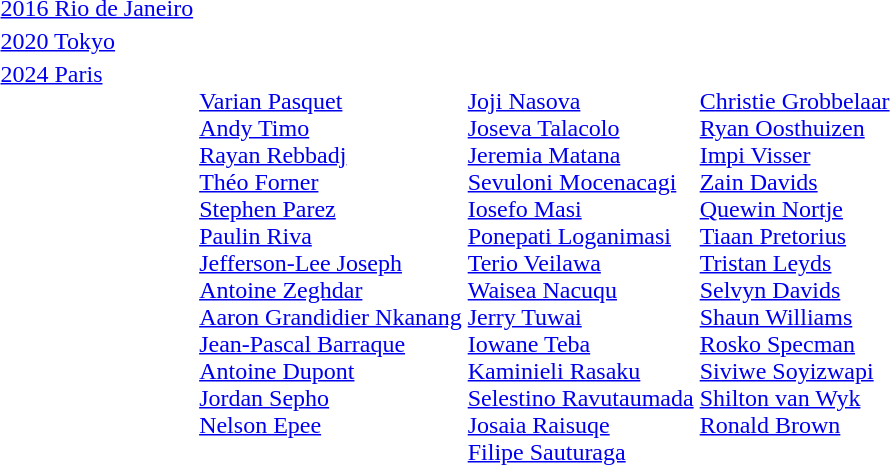<table>
<tr valign="top">
<td><a href='#'>2016 Rio de Janeiro</a><br></td>
<td> </td>
<td> </td>
<td> </td>
</tr>
<tr valign="top">
<td><a href='#'>2020 Tokyo</a><br></td>
<td> </td>
<td> </td>
<td> </td>
</tr>
<tr valign="top">
<td><a href='#'>2024 Paris</a><br></td>
<td><br><a href='#'>Varian Pasquet</a><br><a href='#'>Andy Timo</a><br><a href='#'>Rayan Rebbadj</a><br><a href='#'>Théo Forner</a><br><a href='#'>Stephen Parez</a><br><a href='#'>Paulin Riva</a><br><a href='#'>Jefferson-Lee Joseph</a><br><a href='#'>Antoine Zeghdar</a><br><a href='#'>Aaron Grandidier Nkanang</a><br><a href='#'>Jean-Pascal Barraque</a><br><a href='#'>Antoine Dupont</a><br><a href='#'>Jordan Sepho</a><br><a href='#'>Nelson Epee</a></td>
<td><br><a href='#'>Joji Nasova</a><br><a href='#'>Joseva Talacolo</a><br><a href='#'>Jeremia Matana</a><br><a href='#'>Sevuloni Mocenacagi</a><br><a href='#'>Iosefo Masi</a><br><a href='#'>Ponepati Loganimasi</a><br><a href='#'>Terio Veilawa</a><br><a href='#'>Waisea Nacuqu</a><br><a href='#'>Jerry Tuwai</a><br><a href='#'>Iowane Teba</a><br><a href='#'>Kaminieli Rasaku</a><br><a href='#'>Selestino Ravutaumada</a><br><a href='#'>Josaia Raisuqe</a><br><a href='#'>Filipe Sauturaga</a></td>
<td><br><a href='#'>Christie Grobbelaar</a><br><a href='#'>Ryan Oosthuizen</a><br><a href='#'>Impi Visser</a><br><a href='#'>Zain Davids</a><br><a href='#'>Quewin Nortje</a><br><a href='#'>Tiaan Pretorius</a><br><a href='#'>Tristan Leyds</a><br><a href='#'>Selvyn Davids</a><br><a href='#'>Shaun Williams</a><br><a href='#'>Rosko Specman</a><br><a href='#'>Siviwe Soyizwapi</a><br><a href='#'>Shilton van Wyk</a><br><a href='#'>Ronald Brown</a></td>
</tr>
<tr>
</tr>
</table>
